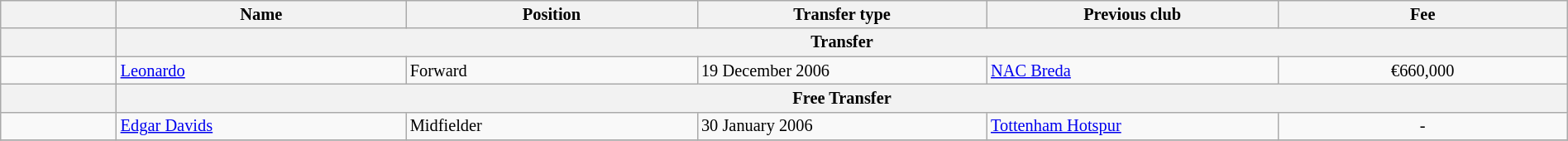<table class="wikitable" style="width:100%; font-size:85%;">
<tr>
<th width="2%"></th>
<th width="5%">Name</th>
<th width="5%">Position</th>
<th width="5%">Transfer type</th>
<th width="5%">Previous club</th>
<th width="5%">Fee</th>
</tr>
<tr>
<th></th>
<th colspan="5" align="center">Transfer</th>
</tr>
<tr>
<td align=center></td>
<td align=left> <a href='#'>Leonardo</a></td>
<td align=left>Forward</td>
<td align=left>19 December 2006</td>
<td align=left> <a href='#'>NAC Breda</a></td>
<td align=center>€660,000</td>
</tr>
<tr>
<th></th>
<th colspan="5" align="center">Free Transfer</th>
</tr>
<tr>
<td align=center></td>
<td align=left> <a href='#'>Edgar Davids</a></td>
<td align=left>Midfielder</td>
<td align=left>30 January 2006</td>
<td align=left> <a href='#'>Tottenham Hotspur</a></td>
<td align=center>-</td>
</tr>
<tr>
</tr>
</table>
